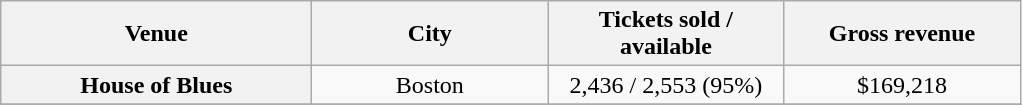<table class="wikitable plainrowheaders" style="text-align:center">
<tr>
<th style="width:200px;">Venue</th>
<th style="width:150px;">City</th>
<th style="width:150px;">Tickets sold / available</th>
<th style="width:150px;">Gross revenue</th>
</tr>
<tr>
<th scope="row">House of Blues</th>
<td>Boston</td>
<td>2,436 / 2,553 (95%)</td>
<td>$169,218</td>
</tr>
<tr>
</tr>
</table>
